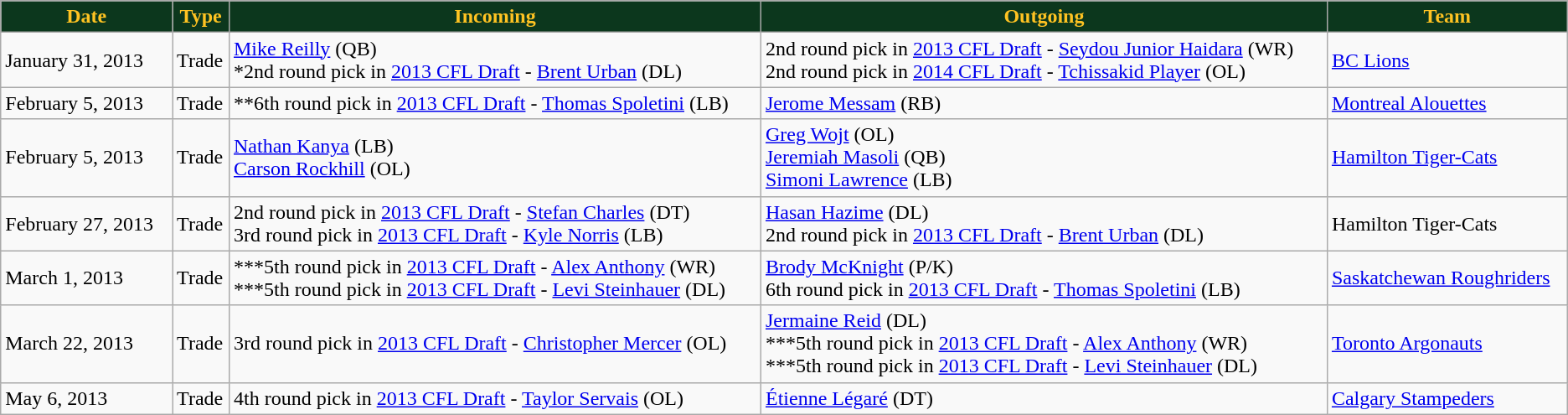<table class="wikitable">
<tr>
<th style="background:#0C371D;color:#ffc322;" width="10%">Date</th>
<th style="background:#0C371D;color:#ffc322;" width="1%">Type</th>
<th style="background:#0C371D;color:#ffc322;" width="31%">Incoming</th>
<th style="background:#0C371D;color:#ffc322;" width="33%">Outgoing</th>
<th style="background:#0C371D;color:#ffc322;" width="14%">Team</th>
</tr>
<tr>
<td>January 31, 2013</td>
<td>Trade</td>
<td><a href='#'>Mike Reilly</a> (QB)<br>*2nd round pick in <a href='#'>2013 CFL Draft</a> - <a href='#'>Brent Urban</a> (DL)</td>
<td>2nd round pick in <a href='#'>2013 CFL Draft</a> - <a href='#'>Seydou Junior Haidara</a> (WR)<br>2nd round pick in <a href='#'>2014 CFL Draft</a> - <a href='#'>Tchissakid Player</a> (OL)</td>
<td><a href='#'>BC Lions</a></td>
</tr>
<tr>
<td>February 5, 2013</td>
<td>Trade</td>
<td>**6th round pick in <a href='#'>2013 CFL Draft</a> - <a href='#'>Thomas Spoletini</a> (LB)</td>
<td><a href='#'>Jerome Messam</a> (RB)</td>
<td><a href='#'>Montreal Alouettes</a></td>
</tr>
<tr>
<td>February 5, 2013</td>
<td>Trade</td>
<td><a href='#'>Nathan Kanya</a> (LB)<br><a href='#'>Carson Rockhill</a> (OL)</td>
<td><a href='#'>Greg Wojt</a> (OL)<br><a href='#'>Jeremiah Masoli</a> (QB)<br><a href='#'>Simoni Lawrence</a> (LB)</td>
<td><a href='#'>Hamilton Tiger-Cats</a></td>
</tr>
<tr>
<td>February 27, 2013</td>
<td>Trade</td>
<td>2nd round pick in <a href='#'>2013 CFL Draft</a> - <a href='#'>Stefan Charles</a> (DT)<br>3rd round pick in <a href='#'>2013 CFL Draft</a> - <a href='#'>Kyle Norris</a> (LB)</td>
<td><a href='#'>Hasan Hazime</a> (DL)<br>2nd round pick in <a href='#'>2013 CFL Draft</a> - <a href='#'>Brent Urban</a> (DL)</td>
<td>Hamilton Tiger-Cats</td>
</tr>
<tr>
<td>March 1, 2013</td>
<td>Trade</td>
<td>***5th round pick in <a href='#'>2013 CFL Draft</a> - <a href='#'>Alex Anthony</a> (WR)<br>***5th round pick in <a href='#'>2013 CFL Draft</a> - <a href='#'>Levi Steinhauer</a> (DL)</td>
<td><a href='#'>Brody McKnight</a> (P/K)<br>6th round pick in <a href='#'>2013 CFL Draft</a> - <a href='#'>Thomas Spoletini</a> (LB)</td>
<td><a href='#'>Saskatchewan Roughriders</a></td>
</tr>
<tr>
<td>March 22, 2013</td>
<td>Trade</td>
<td>3rd round pick in <a href='#'>2013 CFL Draft</a> - <a href='#'>Christopher Mercer</a> (OL)</td>
<td><a href='#'>Jermaine Reid</a> (DL)<br>***5th round pick in <a href='#'>2013 CFL Draft</a> - <a href='#'>Alex Anthony</a> (WR)<br>***5th round pick in <a href='#'>2013 CFL Draft</a> - <a href='#'>Levi Steinhauer</a> (DL)</td>
<td><a href='#'>Toronto Argonauts</a></td>
</tr>
<tr>
<td>May 6, 2013</td>
<td>Trade</td>
<td>4th round pick in <a href='#'>2013 CFL Draft</a> - <a href='#'>Taylor Servais</a> (OL)</td>
<td><a href='#'>Étienne Légaré</a> (DT)</td>
<td><a href='#'>Calgary Stampeders</a></td>
</tr>
</table>
